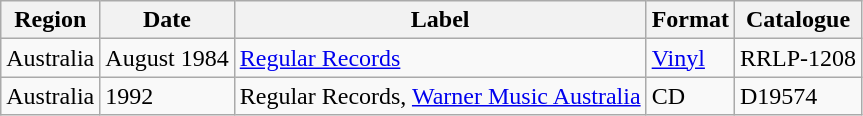<table class="wikitable">
<tr>
<th>Region</th>
<th>Date</th>
<th>Label</th>
<th>Format</th>
<th>Catalogue</th>
</tr>
<tr>
<td>Australia</td>
<td>August 1984</td>
<td><a href='#'>Regular Records</a></td>
<td><a href='#'>Vinyl</a></td>
<td>RRLP-1208</td>
</tr>
<tr>
<td>Australia</td>
<td>1992</td>
<td>Regular Records, <a href='#'>Warner Music Australia</a></td>
<td>CD</td>
<td>D19574</td>
</tr>
</table>
